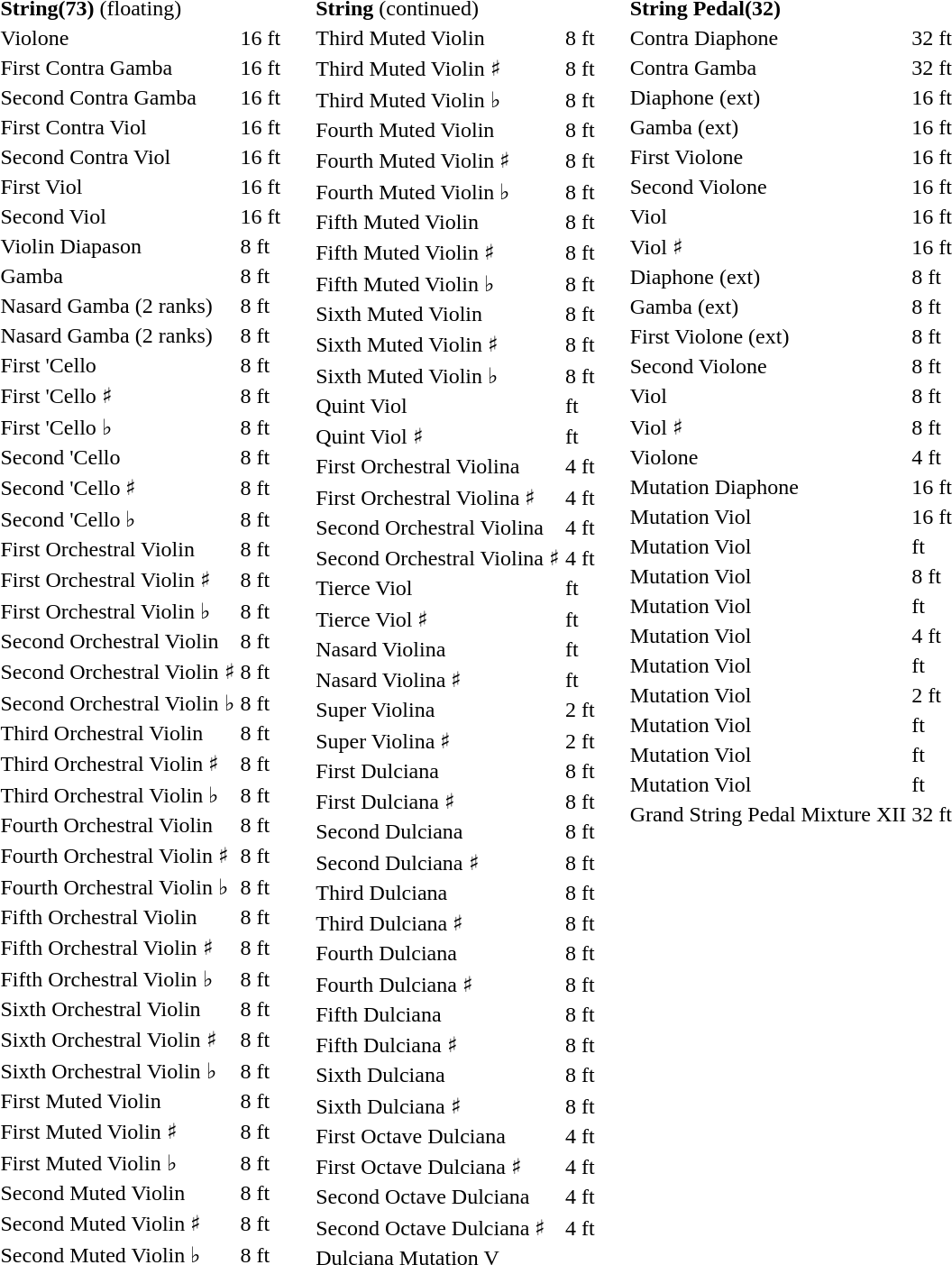<table border="0" cellspacing="0" cellpadding="10" style="border-collapse:collapse;">
<tr>
<td style="vertical-align:top"><br><table border="0">
<tr>
<td colspan=2><strong>String(73)</strong> (floating)<br></td>
</tr>
<tr>
<td>Violone</td>
<td>16 ft</td>
</tr>
<tr>
<td>First Contra Gamba</td>
<td>16 ft</td>
</tr>
<tr>
<td>Second Contra Gamba</td>
<td>16 ft</td>
</tr>
<tr>
<td>First Contra Viol</td>
<td>16 ft</td>
</tr>
<tr>
<td>Second Contra Viol</td>
<td>16 ft</td>
</tr>
<tr>
<td>First Viol</td>
<td>16 ft</td>
</tr>
<tr>
<td>Second Viol</td>
<td>16 ft</td>
</tr>
<tr>
<td>Violin Diapason</td>
<td>8 ft</td>
</tr>
<tr>
<td>Gamba</td>
<td>8 ft</td>
</tr>
<tr>
<td>Nasard Gamba (2 ranks)</td>
<td>8 ft</td>
</tr>
<tr>
<td>Nasard Gamba (2 ranks)</td>
<td>8 ft</td>
</tr>
<tr>
<td>First 'Cello</td>
<td>8 ft</td>
</tr>
<tr>
<td>First 'Cello ♯</td>
<td>8 ft</td>
</tr>
<tr>
<td>First 'Cello ♭</td>
<td>8 ft</td>
</tr>
<tr>
<td>Second 'Cello</td>
<td>8 ft</td>
</tr>
<tr>
<td>Second 'Cello ♯</td>
<td>8 ft</td>
</tr>
<tr>
<td>Second 'Cello ♭</td>
<td>8 ft</td>
</tr>
<tr>
<td>First Orchestral Violin</td>
<td>8 ft</td>
</tr>
<tr>
<td>First Orchestral Violin ♯</td>
<td>8 ft</td>
</tr>
<tr>
<td>First Orchestral Violin ♭</td>
<td>8 ft</td>
</tr>
<tr>
<td>Second Orchestral Violin</td>
<td>8 ft</td>
</tr>
<tr>
<td>Second Orchestral Violin ♯</td>
<td>8 ft</td>
</tr>
<tr>
<td>Second Orchestral Violin ♭</td>
<td>8 ft</td>
</tr>
<tr>
<td>Third Orchestral Violin</td>
<td>8 ft</td>
</tr>
<tr>
<td>Third Orchestral Violin ♯</td>
<td>8 ft</td>
</tr>
<tr>
<td>Third Orchestral Violin ♭</td>
<td>8 ft</td>
</tr>
<tr>
<td>Fourth Orchestral Violin</td>
<td>8 ft</td>
</tr>
<tr>
<td>Fourth Orchestral Violin ♯</td>
<td>8 ft</td>
</tr>
<tr>
<td>Fourth Orchestral Violin ♭</td>
<td>8 ft</td>
</tr>
<tr>
<td>Fifth Orchestral Violin</td>
<td>8 ft</td>
</tr>
<tr>
<td>Fifth Orchestral Violin ♯</td>
<td>8 ft</td>
</tr>
<tr>
<td>Fifth Orchestral Violin ♭</td>
<td>8 ft</td>
</tr>
<tr>
<td>Sixth Orchestral Violin</td>
<td>8 ft</td>
</tr>
<tr>
<td>Sixth Orchestral Violin ♯</td>
<td>8 ft</td>
</tr>
<tr>
<td>Sixth Orchestral Violin ♭</td>
<td>8 ft</td>
</tr>
<tr>
<td>First Muted Violin</td>
<td>8 ft</td>
</tr>
<tr>
<td>First Muted Violin ♯</td>
<td>8 ft</td>
</tr>
<tr>
<td>First Muted Violin ♭</td>
<td>8 ft</td>
</tr>
<tr>
<td>Second Muted Violin</td>
<td>8 ft</td>
</tr>
<tr>
<td>Second Muted Violin ♯</td>
<td>8 ft</td>
</tr>
<tr>
<td>Second Muted Violin ♭</td>
<td>8 ft</td>
</tr>
</table>
</td>
<td style="vertical-align:top"><br><table border="0">
<tr>
<td colspan=2><strong>String</strong> (continued)<br></td>
</tr>
<tr>
<td>Third Muted Violin</td>
<td>8 ft</td>
</tr>
<tr>
<td>Third Muted Violin ♯</td>
<td>8 ft</td>
</tr>
<tr>
<td>Third Muted Violin ♭</td>
<td>8 ft</td>
</tr>
<tr>
<td>Fourth Muted Violin</td>
<td>8 ft</td>
</tr>
<tr>
<td>Fourth Muted Violin ♯</td>
<td>8 ft</td>
</tr>
<tr>
<td>Fourth Muted Violin ♭</td>
<td>8 ft</td>
</tr>
<tr>
<td>Fifth Muted Violin</td>
<td>8 ft</td>
</tr>
<tr>
<td>Fifth Muted Violin ♯</td>
<td>8 ft</td>
</tr>
<tr>
<td>Fifth Muted Violin ♭</td>
<td>8 ft</td>
</tr>
<tr>
<td>Sixth Muted Violin</td>
<td>8 ft</td>
</tr>
<tr>
<td>Sixth Muted Violin ♯</td>
<td>8 ft</td>
</tr>
<tr>
<td>Sixth Muted Violin ♭</td>
<td>8 ft</td>
</tr>
<tr>
<td>Quint Viol</td>
<td> ft</td>
</tr>
<tr>
<td>Quint Viol ♯</td>
<td> ft</td>
</tr>
<tr>
<td>First Orchestral Violina</td>
<td>4 ft</td>
</tr>
<tr>
<td>First Orchestral Violina ♯</td>
<td>4 ft</td>
</tr>
<tr>
<td>Second Orchestral Violina</td>
<td>4 ft</td>
</tr>
<tr>
<td>Second Orchestral Violina ♯</td>
<td>4 ft</td>
</tr>
<tr>
<td>Tierce Viol</td>
<td> ft</td>
</tr>
<tr>
<td>Tierce Viol ♯</td>
<td> ft</td>
</tr>
<tr>
<td>Nasard Violina</td>
<td> ft</td>
</tr>
<tr>
<td>Nasard Violina ♯</td>
<td> ft</td>
</tr>
<tr>
<td>Super Violina</td>
<td>2 ft</td>
</tr>
<tr>
<td>Super Violina ♯</td>
<td>2 ft</td>
</tr>
<tr>
<td>First Dulciana</td>
<td>8 ft</td>
</tr>
<tr>
<td>First Dulciana ♯</td>
<td>8 ft</td>
</tr>
<tr>
<td>Second Dulciana</td>
<td>8 ft</td>
</tr>
<tr>
<td>Second Dulciana ♯</td>
<td>8 ft</td>
</tr>
<tr>
<td>Third Dulciana</td>
<td>8 ft</td>
</tr>
<tr>
<td>Third Dulciana ♯</td>
<td>8 ft</td>
</tr>
<tr>
<td>Fourth Dulciana</td>
<td>8 ft</td>
</tr>
<tr>
<td>Fourth Dulciana ♯</td>
<td>8 ft</td>
</tr>
<tr>
<td>Fifth Dulciana</td>
<td>8 ft</td>
</tr>
<tr>
<td>Fifth Dulciana ♯</td>
<td>8 ft</td>
</tr>
<tr>
<td>Sixth Dulciana</td>
<td>8 ft</td>
</tr>
<tr>
<td>Sixth Dulciana ♯</td>
<td>8 ft</td>
</tr>
<tr>
<td>First Octave Dulciana</td>
<td>4 ft</td>
</tr>
<tr>
<td>First Octave Dulciana ♯</td>
<td>4 ft</td>
</tr>
<tr>
<td>Second Octave Dulciana</td>
<td>4 ft</td>
</tr>
<tr>
<td>Second Octave Dulciana ♯</td>
<td>4 ft</td>
</tr>
<tr>
<td>Dulciana Mutation V</td>
<td></td>
</tr>
</table>
</td>
<td style="vertical-align:top"><br><table border="0">
<tr>
<td colspan=2><strong>String Pedal(32)</strong><br></td>
</tr>
<tr>
<td>Contra Diaphone</td>
<td>32 ft</td>
</tr>
<tr>
<td>Contra Gamba</td>
<td>32 ft</td>
</tr>
<tr>
<td>Diaphone (ext)</td>
<td>16 ft</td>
</tr>
<tr>
<td>Gamba (ext)</td>
<td>16 ft</td>
</tr>
<tr>
<td>First Violone</td>
<td>16 ft</td>
</tr>
<tr>
<td>Second Violone</td>
<td>16 ft</td>
</tr>
<tr>
<td>Viol</td>
<td>16 ft</td>
</tr>
<tr>
<td>Viol ♯</td>
<td>16 ft</td>
</tr>
<tr>
<td>Diaphone (ext)</td>
<td>8 ft</td>
</tr>
<tr>
<td>Gamba (ext)</td>
<td>8 ft</td>
</tr>
<tr>
<td>First Violone (ext)</td>
<td>8 ft</td>
</tr>
<tr>
<td>Second Violone</td>
<td>8 ft</td>
</tr>
<tr>
<td>Viol</td>
<td>8 ft</td>
</tr>
<tr>
<td>Viol ♯</td>
<td>8 ft</td>
</tr>
<tr>
<td>Violone</td>
<td>4 ft</td>
</tr>
<tr>
<td>Mutation Diaphone</td>
<td>16 ft</td>
</tr>
<tr>
<td>Mutation Viol</td>
<td>16 ft</td>
</tr>
<tr>
<td>Mutation Viol</td>
<td> ft</td>
</tr>
<tr>
<td>Mutation Viol</td>
<td>8 ft</td>
</tr>
<tr>
<td>Mutation Viol</td>
<td> ft</td>
</tr>
<tr>
<td>Mutation Viol</td>
<td>4 ft</td>
</tr>
<tr>
<td>Mutation Viol</td>
<td> ft</td>
</tr>
<tr>
<td>Mutation Viol</td>
<td>2 ft</td>
</tr>
<tr>
<td>Mutation Viol</td>
<td> ft</td>
</tr>
<tr>
<td>Mutation Viol</td>
<td> ft</td>
</tr>
<tr>
<td>Mutation Viol</td>
<td> ft</td>
</tr>
<tr>
<td>Grand String Pedal Mixture XII</td>
<td>32 ft</td>
</tr>
</table>
</td>
</tr>
</table>
